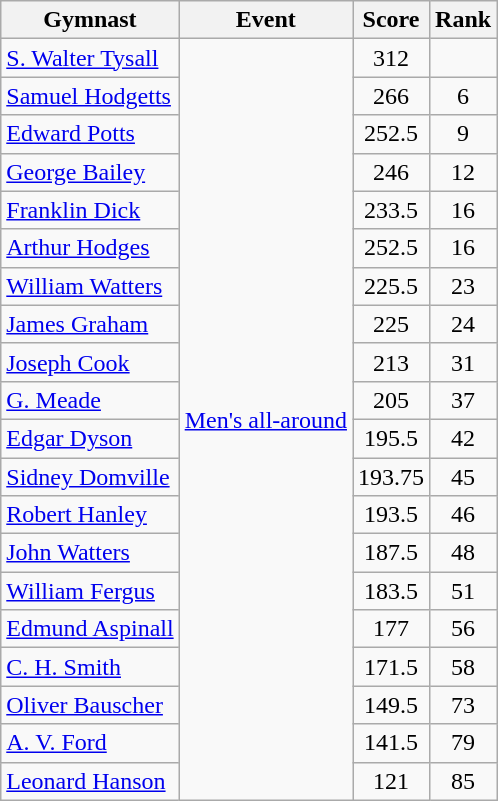<table class=wikitable>
<tr>
<th>Gymnast</th>
<th>Event</th>
<th>Score</th>
<th>Rank</th>
</tr>
<tr align=center>
<td align=left><a href='#'>S. Walter Tysall</a></td>
<td rowspan=20 align=left><a href='#'>Men's all-around</a></td>
<td>312</td>
<td></td>
</tr>
<tr align=center>
<td align=left><a href='#'>Samuel Hodgetts</a></td>
<td>266</td>
<td>6</td>
</tr>
<tr align=center>
<td align=left><a href='#'>Edward Potts</a></td>
<td>252.5</td>
<td>9</td>
</tr>
<tr align=center>
<td align=left><a href='#'>George Bailey</a></td>
<td>246</td>
<td>12</td>
</tr>
<tr align=center>
<td align=left><a href='#'>Franklin Dick</a></td>
<td>233.5</td>
<td>16</td>
</tr>
<tr align=center>
<td align=left><a href='#'>Arthur Hodges</a></td>
<td>252.5</td>
<td>16</td>
</tr>
<tr align=center>
<td align=left><a href='#'>William Watters</a></td>
<td>225.5</td>
<td>23</td>
</tr>
<tr align=center>
<td align=left><a href='#'>James Graham</a></td>
<td>225</td>
<td>24</td>
</tr>
<tr align=center>
<td align=left><a href='#'>Joseph Cook</a></td>
<td>213</td>
<td>31</td>
</tr>
<tr align=center>
<td align=left><a href='#'>G. Meade</a></td>
<td>205</td>
<td>37</td>
</tr>
<tr align=center>
<td align=left><a href='#'>Edgar Dyson</a></td>
<td>195.5</td>
<td>42</td>
</tr>
<tr align=center>
<td align=left><a href='#'>Sidney Domville</a></td>
<td>193.75</td>
<td>45</td>
</tr>
<tr align=center>
<td align=left><a href='#'>Robert Hanley</a></td>
<td>193.5</td>
<td>46</td>
</tr>
<tr align=center>
<td align=left><a href='#'>John Watters</a></td>
<td>187.5</td>
<td>48</td>
</tr>
<tr align=center>
<td align=left><a href='#'>William Fergus</a></td>
<td>183.5</td>
<td>51</td>
</tr>
<tr align=center>
<td align=left><a href='#'>Edmund Aspinall</a></td>
<td>177</td>
<td>56</td>
</tr>
<tr align=center>
<td align=left><a href='#'>C. H. Smith</a></td>
<td>171.5</td>
<td>58</td>
</tr>
<tr align=center>
<td align=left><a href='#'>Oliver Bauscher</a></td>
<td>149.5</td>
<td>73</td>
</tr>
<tr align=center>
<td align=left><a href='#'>A. V. Ford</a></td>
<td>141.5</td>
<td>79</td>
</tr>
<tr align=center>
<td align=left><a href='#'>Leonard Hanson</a></td>
<td>121</td>
<td>85</td>
</tr>
</table>
